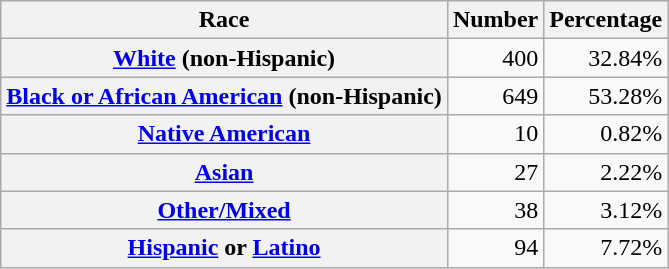<table class="wikitable" style="text-align:right">
<tr>
<th scope="col">Race</th>
<th scope="col">Number</th>
<th scope="col">Percentage</th>
</tr>
<tr>
<th scope="row"><a href='#'>White</a> (non-Hispanic)</th>
<td>400</td>
<td>32.84%</td>
</tr>
<tr>
<th scope="row"><a href='#'>Black or African American</a> (non-Hispanic)</th>
<td>649</td>
<td>53.28%</td>
</tr>
<tr>
<th scope="row"><a href='#'>Native American</a></th>
<td>10</td>
<td>0.82%</td>
</tr>
<tr>
<th scope="row"><a href='#'>Asian</a></th>
<td>27</td>
<td>2.22%</td>
</tr>
<tr>
<th scope="row"><a href='#'>Other/Mixed</a></th>
<td>38</td>
<td>3.12%</td>
</tr>
<tr>
<th scope="row"><a href='#'>Hispanic</a> or <a href='#'>Latino</a></th>
<td>94</td>
<td>7.72%</td>
</tr>
</table>
